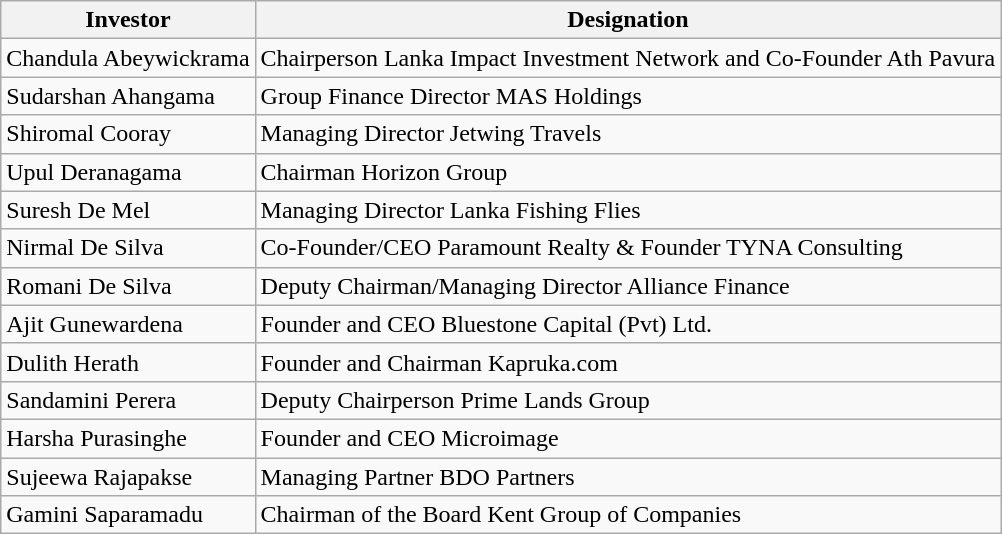<table class="wikitable">
<tr>
<th>Investor</th>
<th>Designation</th>
</tr>
<tr>
<td>Chandula Abeywickrama</td>
<td>Chairperson Lanka Impact Investment Network and Co-Founder Ath Pavura</td>
</tr>
<tr>
<td>Sudarshan Ahangama</td>
<td>Group Finance Director MAS Holdings</td>
</tr>
<tr>
<td>Shiromal Cooray</td>
<td>Managing Director Jetwing Travels</td>
</tr>
<tr>
<td>Upul Deranagama</td>
<td>Chairman Horizon Group</td>
</tr>
<tr>
<td>Suresh De Mel</td>
<td>Managing Director Lanka Fishing Flies</td>
</tr>
<tr>
<td>Nirmal De Silva</td>
<td>Co-Founder/CEO Paramount Realty & Founder TYNA Consulting</td>
</tr>
<tr>
<td>Romani De Silva</td>
<td>Deputy Chairman/Managing Director Alliance Finance</td>
</tr>
<tr>
<td>Ajit Gunewardena</td>
<td>Founder and CEO Bluestone Capital (Pvt) Ltd.</td>
</tr>
<tr>
<td>Dulith Herath</td>
<td>Founder and Chairman Kapruka.com</td>
</tr>
<tr>
<td>Sandamini Perera</td>
<td>Deputy Chairperson Prime Lands Group</td>
</tr>
<tr>
<td>Harsha Purasinghe</td>
<td>Founder and CEO Microimage</td>
</tr>
<tr>
<td>Sujeewa Rajapakse</td>
<td>Managing Partner BDO Partners</td>
</tr>
<tr>
<td>Gamini Saparamadu</td>
<td>Chairman of the Board Kent Group of Companies</td>
</tr>
</table>
